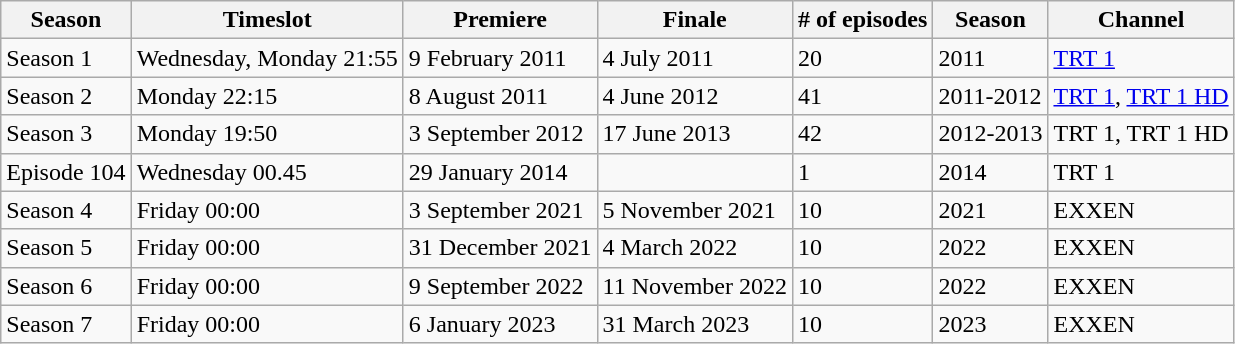<table class="wikitable">
<tr>
<th>Season</th>
<th>Timeslot</th>
<th>Premiere</th>
<th>Finale</th>
<th># of episodes</th>
<th>Season</th>
<th>Channel</th>
</tr>
<tr>
<td>Season 1</td>
<td>Wednesday, Monday 21:55</td>
<td>9 February 2011</td>
<td>4 July 2011</td>
<td>20</td>
<td>2011</td>
<td><a href='#'>TRT 1</a></td>
</tr>
<tr>
<td>Season 2</td>
<td>Monday 22:15</td>
<td>8 August 2011</td>
<td>4 June 2012</td>
<td>41</td>
<td>2011-2012</td>
<td><a href='#'>TRT 1</a>, <a href='#'>TRT 1 HD</a></td>
</tr>
<tr>
<td>Season 3</td>
<td>Monday 19:50</td>
<td>3 September 2012</td>
<td>17 June 2013</td>
<td>42</td>
<td>2012-2013</td>
<td>TRT 1, TRT 1 HD</td>
</tr>
<tr>
<td>Episode 104</td>
<td>Wednesday 00.45</td>
<td>29 January 2014</td>
<td></td>
<td>1</td>
<td>2014</td>
<td>TRT 1</td>
</tr>
<tr>
<td>Season 4</td>
<td>Friday 00:00</td>
<td>3 September 2021</td>
<td>5 November 2021</td>
<td>10</td>
<td>2021</td>
<td>EXXEN</td>
</tr>
<tr>
<td>Season 5</td>
<td>Friday 00:00</td>
<td>31 December 2021</td>
<td>4 March 2022</td>
<td>10</td>
<td>2022</td>
<td>EXXEN</td>
</tr>
<tr>
<td>Season 6</td>
<td>Friday 00:00</td>
<td>9 September 2022</td>
<td>11 November 2022</td>
<td>10</td>
<td>2022</td>
<td>EXXEN</td>
</tr>
<tr>
<td>Season 7</td>
<td>Friday 00:00</td>
<td>6 January 2023</td>
<td>31 March 2023</td>
<td>10</td>
<td>2023</td>
<td>EXXEN</td>
</tr>
</table>
